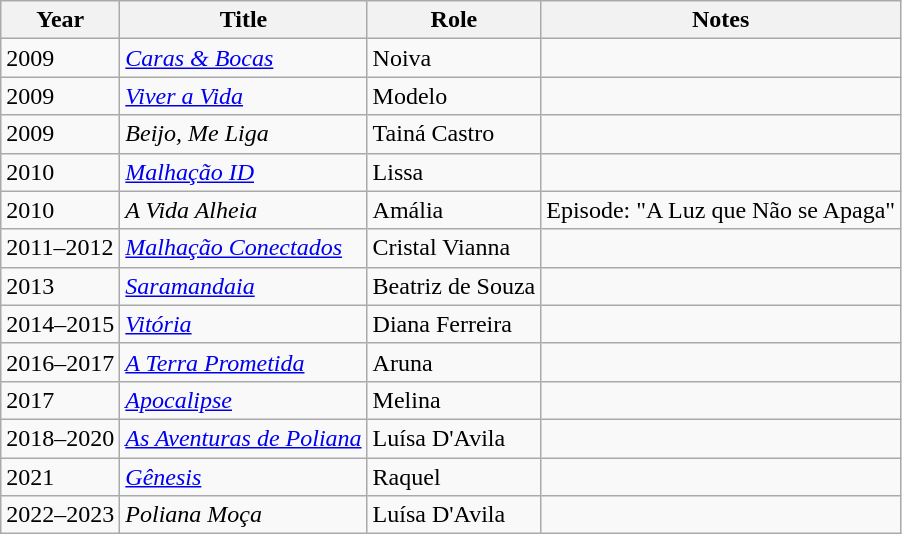<table class="wikitable sortable">
<tr>
<th>Year</th>
<th>Title</th>
<th>Role</th>
<th>Notes</th>
</tr>
<tr>
<td>2009</td>
<td><em><a href='#'>Caras & Bocas</a></em></td>
<td>Noiva</td>
<td></td>
</tr>
<tr>
<td>2009</td>
<td><em><a href='#'>Viver a Vida</a></em></td>
<td>Modelo</td>
<td></td>
</tr>
<tr>
<td>2009</td>
<td><em>Beijo, Me Liga</em></td>
<td>Tainá Castro</td>
<td></td>
</tr>
<tr>
<td>2010</td>
<td><em><a href='#'>Malhação ID</a></em></td>
<td>Lissa</td>
<td></td>
</tr>
<tr>
<td>2010</td>
<td><em>A Vida Alheia</em></td>
<td>Amália</td>
<td>Episode: "A Luz que Não se Apaga"</td>
</tr>
<tr>
<td>2011–2012</td>
<td><em><a href='#'>Malhação Conectados</a></em></td>
<td>Cristal Vianna</td>
<td></td>
</tr>
<tr>
<td>2013</td>
<td><em><a href='#'>Saramandaia</a></em></td>
<td>Beatriz de Souza</td>
<td></td>
</tr>
<tr>
<td>2014–2015</td>
<td><em><a href='#'>Vitória</a></em></td>
<td>Diana Ferreira</td>
<td></td>
</tr>
<tr>
<td>2016–2017</td>
<td><em><a href='#'>A Terra Prometida</a></em></td>
<td>Aruna</td>
<td></td>
</tr>
<tr>
<td>2017</td>
<td><em><a href='#'>Apocalipse</a></em></td>
<td>Melina</td>
<td></td>
</tr>
<tr>
<td>2018–2020</td>
<td><em><a href='#'>As Aventuras de Poliana</a></em></td>
<td>Luísa D'Avila</td>
<td></td>
</tr>
<tr>
<td>2021</td>
<td><em><a href='#'>Gênesis</a></em></td>
<td>Raquel</td>
<td></td>
</tr>
<tr>
<td>2022–2023</td>
<td><em>Poliana Moça</em></td>
<td>Luísa D'Avila</td>
<td></td>
</tr>
</table>
